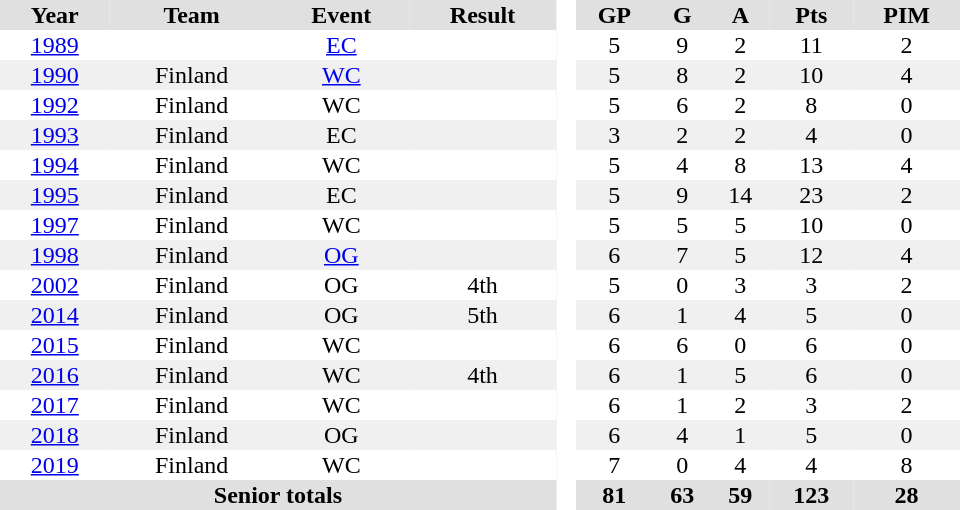<table border="0" cellpadding="1" cellspacing="0" style="text-align:center; width:40em">
<tr ALIGN="centre" bgcolor="#e0e0e0">
<th>Year</th>
<th>Team</th>
<th>Event</th>
<th>Result</th>
<th rowspan="87" bgcolor="#ffffff"> </th>
<th>GP</th>
<th>G</th>
<th>A</th>
<th>Pts</th>
<th>PIM</th>
</tr>
<tr>
<td><a href='#'>1989</a></td>
<td></td>
<td><a href='#'>EC</a></td>
<td></td>
<td>5</td>
<td>9</td>
<td>2</td>
<td>11</td>
<td>2</td>
</tr>
<tr bgcolor="#f0f0f0">
<td><a href='#'>1990</a></td>
<td>Finland</td>
<td><a href='#'>WC</a></td>
<td></td>
<td>5</td>
<td>8</td>
<td>2</td>
<td>10</td>
<td>4</td>
</tr>
<tr>
<td><a href='#'>1992</a></td>
<td>Finland</td>
<td>WC</td>
<td></td>
<td>5</td>
<td>6</td>
<td>2</td>
<td>8</td>
<td>0</td>
</tr>
<tr bgcolor="#f0f0f0">
<td><a href='#'>1993</a></td>
<td>Finland</td>
<td>EC</td>
<td></td>
<td>3</td>
<td>2</td>
<td>2</td>
<td>4</td>
<td>0</td>
</tr>
<tr>
<td><a href='#'>1994</a></td>
<td>Finland</td>
<td>WC</td>
<td></td>
<td>5</td>
<td>4</td>
<td>8</td>
<td>13</td>
<td>4</td>
</tr>
<tr bgcolor="#f0f0f0">
<td><a href='#'>1995</a></td>
<td>Finland</td>
<td>EC</td>
<td></td>
<td>5</td>
<td>9</td>
<td>14</td>
<td>23</td>
<td>2</td>
</tr>
<tr>
<td><a href='#'>1997</a></td>
<td>Finland</td>
<td>WC</td>
<td></td>
<td>5</td>
<td>5</td>
<td>5</td>
<td>10</td>
<td>0</td>
</tr>
<tr bgcolor="#f0f0f0">
<td><a href='#'>1998</a></td>
<td>Finland</td>
<td><a href='#'>OG</a></td>
<td></td>
<td>6</td>
<td>7</td>
<td>5</td>
<td>12</td>
<td>4</td>
</tr>
<tr>
<td><a href='#'>2002</a></td>
<td>Finland</td>
<td>OG</td>
<td>4th</td>
<td>5</td>
<td>0</td>
<td>3</td>
<td>3</td>
<td>2</td>
</tr>
<tr bgcolor="#f0f0f0">
<td><a href='#'>2014</a></td>
<td>Finland</td>
<td>OG</td>
<td>5th</td>
<td>6</td>
<td>1</td>
<td>4</td>
<td>5</td>
<td>0</td>
</tr>
<tr>
<td><a href='#'>2015</a></td>
<td>Finland</td>
<td>WC</td>
<td></td>
<td>6</td>
<td>6</td>
<td>0</td>
<td>6</td>
<td>0</td>
</tr>
<tr bgcolor="#f0f0f0">
<td><a href='#'>2016</a></td>
<td>Finland</td>
<td>WC</td>
<td>4th</td>
<td>6</td>
<td>1</td>
<td>5</td>
<td>6</td>
<td>0</td>
</tr>
<tr>
<td><a href='#'>2017</a></td>
<td>Finland</td>
<td>WC</td>
<td></td>
<td>6</td>
<td>1</td>
<td>2</td>
<td>3</td>
<td>2</td>
</tr>
<tr bgcolor="#f0f0f0">
<td><a href='#'>2018</a></td>
<td>Finland</td>
<td>OG</td>
<td></td>
<td>6</td>
<td>4</td>
<td>1</td>
<td>5</td>
<td>0</td>
</tr>
<tr>
<td><a href='#'>2019</a></td>
<td>Finland</td>
<td>WC</td>
<td></td>
<td>7</td>
<td>0</td>
<td>4</td>
<td>4</td>
<td>8</td>
</tr>
<tr ALIGN="centre" bgcolor="#e0e0e0">
<th colspan=4>Senior totals</th>
<th>81</th>
<th>63</th>
<th>59</th>
<th>123</th>
<th>28</th>
</tr>
</table>
